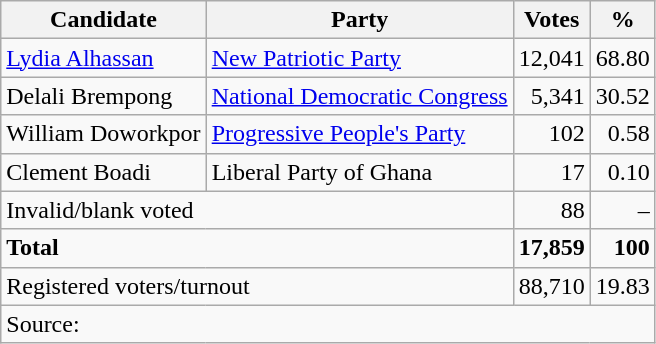<table class=wikitable style=text-align:right>
<tr>
<th>Candidate</th>
<th>Party</th>
<th>Votes</th>
<th>%</th>
</tr>
<tr>
<td align=left><a href='#'>Lydia Alhassan</a></td>
<td align="left"><a href='#'>New Patriotic Party</a></td>
<td>12,041</td>
<td>68.80</td>
</tr>
<tr>
<td align=left>Delali Brempong</td>
<td align=left><a href='#'>National Democratic Congress</a></td>
<td>5,341</td>
<td>30.52</td>
</tr>
<tr>
<td align=left>William Doworkpor</td>
<td align=left><a href='#'>Progressive People's Party</a></td>
<td>102</td>
<td>0.58</td>
</tr>
<tr>
<td align=left>Clement Boadi</td>
<td align=left>Liberal Party of Ghana</td>
<td>17</td>
<td>0.10</td>
</tr>
<tr>
<td align=left colspan=2>Invalid/blank voted</td>
<td>88</td>
<td>–</td>
</tr>
<tr>
<td align=left colspan=2><strong>Total</strong></td>
<td><strong>17,859</strong></td>
<td><strong>100</strong></td>
</tr>
<tr>
<td align=left colspan=2>Registered voters/turnout</td>
<td>88,710</td>
<td>19.83</td>
</tr>
<tr>
<td align=left colspan=4>Source:  </td>
</tr>
</table>
